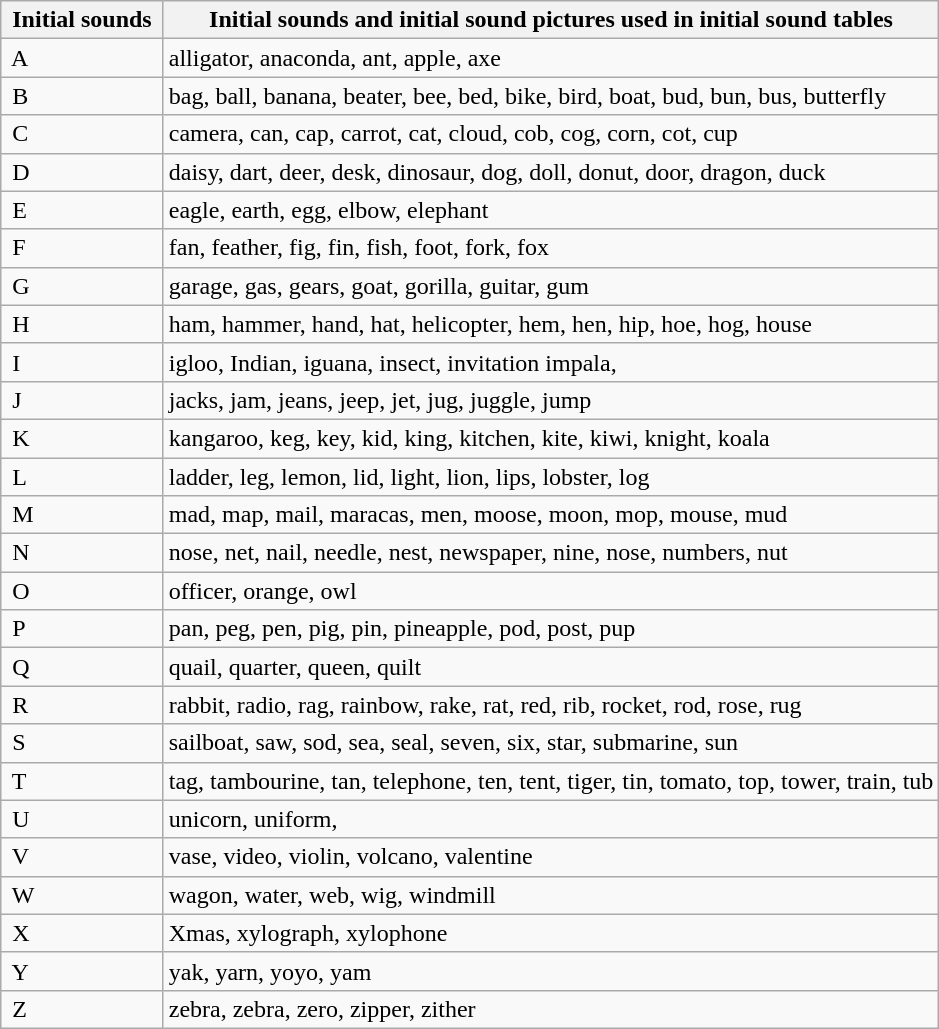<table class="wikitable centered">
<tr class="hintergrundfarbe6">
<th> Initial sounds </th>
<th>Initial sounds and initial sound pictures used in initial sound tables</th>
</tr>
<tr>
<td> A</td>
<td>alligator, anaconda, ant, apple, axe</td>
</tr>
<tr>
<td> B</td>
<td>bag, ball, banana, beater, bee, bed, bike, bird, boat, bud, bun, bus, butterfly</td>
</tr>
<tr>
<td> C</td>
<td>camera, can, cap, carrot, cat, cloud, cob, cog, corn, cot, cup</td>
</tr>
<tr>
<td> D</td>
<td>daisy, dart, deer, desk, dinosaur, dog, doll, donut, door, dragon, duck</td>
</tr>
<tr>
<td> E</td>
<td>eagle, earth, egg, elbow, elephant</td>
</tr>
<tr>
<td> F</td>
<td>fan, feather, fig, fin, fish, foot, fork, fox</td>
</tr>
<tr>
<td> G</td>
<td>garage, gas, gears, goat, gorilla, guitar, gum</td>
</tr>
<tr>
<td> H</td>
<td>ham, hammer, hand, hat, helicopter, hem, hen, hip, hoe, hog, house</td>
</tr>
<tr>
<td> I</td>
<td>igloo, Indian, iguana, insect, invitation impala,</td>
</tr>
<tr>
<td> J</td>
<td>jacks, jam, jeans, jeep, jet, jug, juggle, jump</td>
</tr>
<tr>
<td> K</td>
<td>kangaroo, keg, key, kid, king, kitchen, kite, kiwi, knight, koala</td>
</tr>
<tr>
<td> L</td>
<td>ladder, leg, lemon, lid, light, lion, lips, lobster, log</td>
</tr>
<tr>
<td> M</td>
<td>mad, map, mail, maracas, men, moose, moon, mop, mouse, mud</td>
</tr>
<tr>
<td> N</td>
<td>nose, net, nail, needle, nest, newspaper, nine, nose, numbers, nut</td>
</tr>
<tr>
<td> O</td>
<td>officer, orange, owl</td>
</tr>
<tr>
<td> P</td>
<td>pan, peg, pen, pig, pin, pineapple, pod, post, pup</td>
</tr>
<tr>
<td> Q</td>
<td>quail, quarter, queen, quilt</td>
</tr>
<tr>
<td> R</td>
<td>rabbit, radio, rag, rainbow, rake, rat, red, rib, rocket, rod, rose, rug</td>
</tr>
<tr>
<td> S</td>
<td>sailboat, saw, sod, sea, seal, seven, six, star, submarine, sun</td>
</tr>
<tr>
<td> T</td>
<td>tag, tambourine, tan, telephone, ten, tent, tiger, tin, tomato, top, tower, train, tub</td>
</tr>
<tr>
<td> U</td>
<td>unicorn, uniform,</td>
</tr>
<tr>
<td> V</td>
<td>vase, video, violin, volcano, valentine</td>
</tr>
<tr>
<td> W</td>
<td>wagon, water, web, wig, windmill</td>
</tr>
<tr>
<td> X</td>
<td>Xmas, xylograph, xylophone</td>
</tr>
<tr>
<td> Y</td>
<td>yak, yarn, yoyo, yam</td>
</tr>
<tr>
<td> Z</td>
<td>zebra, zebra, zero, zipper, zither</td>
</tr>
</table>
